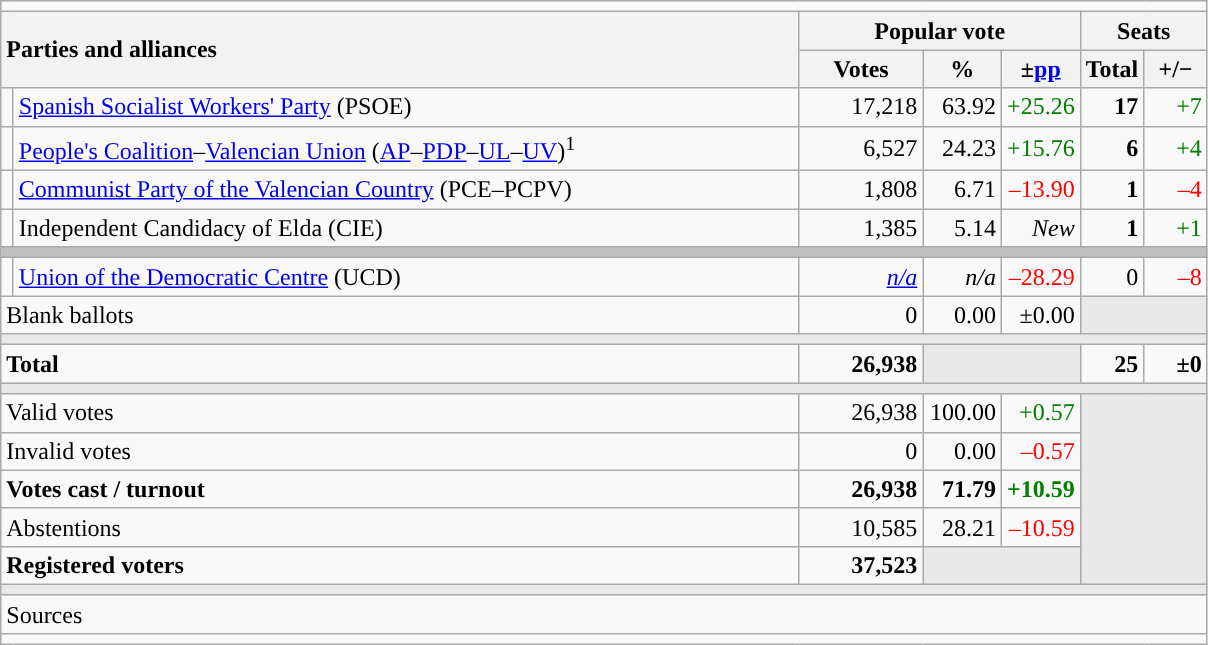<table class="wikitable" style="text-align:right;">
<tr>
<td colspan="7"></td>
</tr>
<tr>
<th style="text-align:left;" rowspan="2" colspan="2" width="525">Parties and alliances</th>
<th colspan="3">Popular vote</th>
<th colspan="2">Seats</th>
</tr>
<tr>
<th width="75">Votes</th>
<th width="45">%</th>
<th width="45">±<a href='#'>pp</a></th>
<th width="35">Total</th>
<th width="35">+/−</th>
</tr>
<tr>
<td width="1" style="color:inherit;background:"></td>
<td align="left"><a href='#'>Spanish Socialist Workers' Party</a> (PSOE)</td>
<td>17,218</td>
<td>63.92</td>
<td style="color:green;">+25.26</td>
<td><strong>17</strong></td>
<td style="color:green;">+7</td>
</tr>
<tr>
<td style="color:inherit;background:"></td>
<td align="left"><a href='#'>People's Coalition</a>–<a href='#'>Valencian Union</a> (<a href='#'>AP</a>–<a href='#'>PDP</a>–<a href='#'>UL</a>–<a href='#'>UV</a>)<sup>1</sup></td>
<td>6,527</td>
<td>24.23</td>
<td style="color:green;">+15.76</td>
<td><strong>6</strong></td>
<td style="color:green;">+4</td>
</tr>
<tr>
<td style="color:inherit;background:"></td>
<td align="left"><a href='#'>Communist Party of the Valencian Country</a> (PCE–PCPV)</td>
<td>1,808</td>
<td>6.71</td>
<td style="color:red;">–13.90</td>
<td><strong>1</strong></td>
<td style="color:red;">–4</td>
</tr>
<tr>
<td style="color:inherit;background:"></td>
<td align="left">Independent Candidacy of Elda (CIE)</td>
<td>1,385</td>
<td>5.14</td>
<td><em>New</em></td>
<td><strong>1</strong></td>
<td style="color:green;">+1</td>
</tr>
<tr>
<td colspan="7" bgcolor="#C0C0C0"></td>
</tr>
<tr>
<td style="color:inherit;background:"></td>
<td align="left"><a href='#'>Union of the Democratic Centre</a> (UCD)</td>
<td><em><a href='#'>n/a</a></em></td>
<td><em>n/a</em></td>
<td style="color:red;">–28.29</td>
<td>0</td>
<td style="color:red;">–8</td>
</tr>
<tr>
<td align="left" colspan="2">Blank ballots</td>
<td>0</td>
<td>0.00</td>
<td>±0.00</td>
<td bgcolor="#E9E9E9" colspan="2"></td>
</tr>
<tr>
<td colspan="7" bgcolor="#E9E9E9"></td>
</tr>
<tr style="font-weight:bold;">
<td align="left" colspan="2">Total</td>
<td>26,938</td>
<td bgcolor="#E9E9E9" colspan="2"></td>
<td>25</td>
<td>±0</td>
</tr>
<tr>
<td colspan="7" bgcolor="#E9E9E9"></td>
</tr>
<tr>
<td align="left" colspan="2">Valid votes</td>
<td>26,938</td>
<td>100.00</td>
<td style="color:green;">+0.57</td>
<td bgcolor="#E9E9E9" colspan="2" rowspan="5"></td>
</tr>
<tr>
<td align="left" colspan="2">Invalid votes</td>
<td>0</td>
<td>0.00</td>
<td style="color:red;">–0.57</td>
</tr>
<tr style="font-weight:bold;">
<td align="left" colspan="2">Votes cast / turnout</td>
<td>26,938</td>
<td>71.79</td>
<td style="color:green;">+10.59</td>
</tr>
<tr>
<td align="left" colspan="2">Abstentions</td>
<td>10,585</td>
<td>28.21</td>
<td style="color:red;">–10.59</td>
</tr>
<tr style="font-weight:bold;">
<td align="left" colspan="2">Registered voters</td>
<td>37,523</td>
<td bgcolor="#E9E9E9" colspan="2"></td>
</tr>
<tr>
<td colspan="7" bgcolor="#E9E9E9"></td>
</tr>
<tr>
<td align="left" colspan="7">Sources</td>
</tr>
<tr>
<td colspan="7" style="text-align:left; max-width:790px;"></td>
</tr>
</table>
